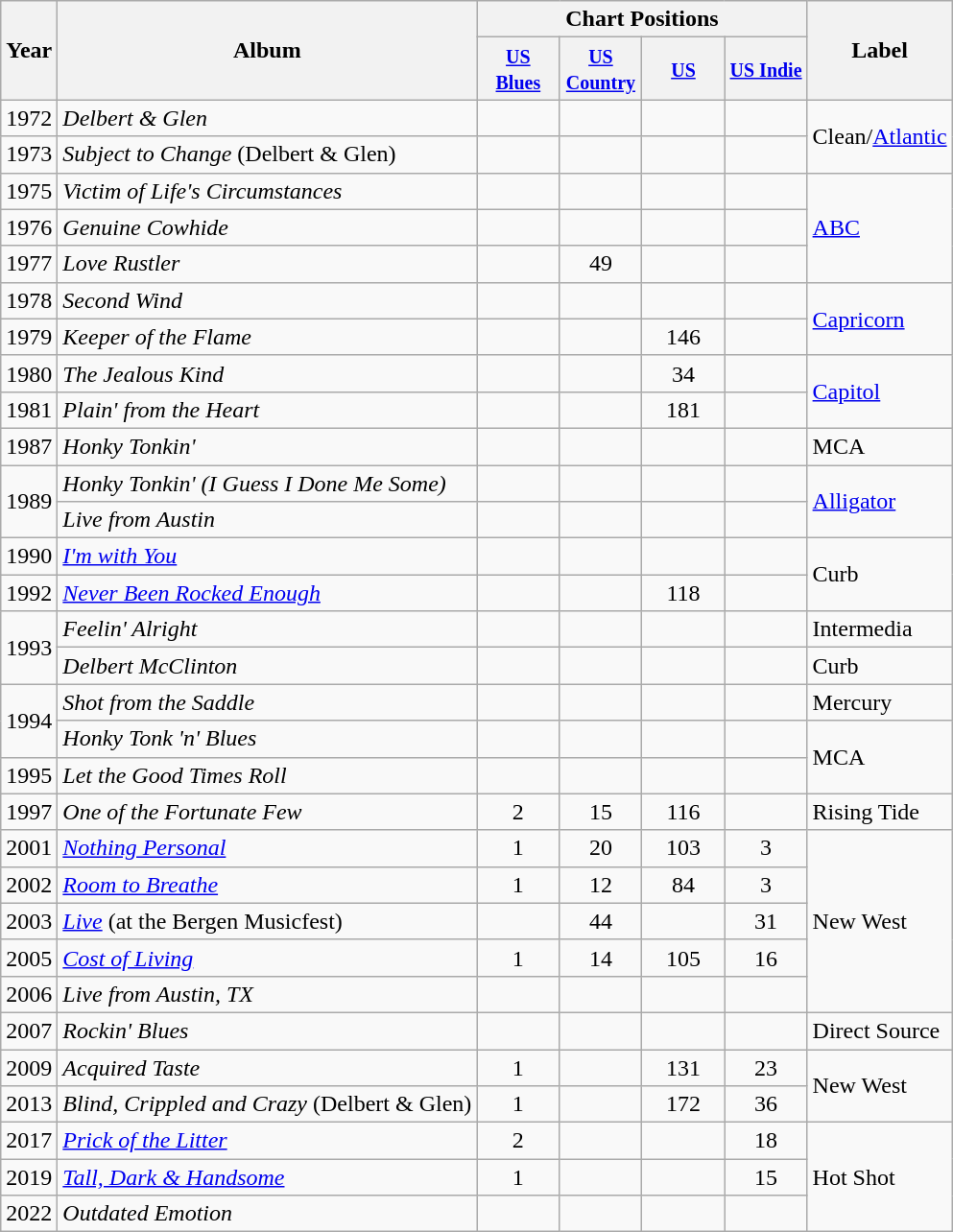<table class="wikitable">
<tr>
<th rowspan="2">Year</th>
<th rowspan="2">Album</th>
<th colspan="4">Chart Positions</th>
<th rowspan="2">Label</th>
</tr>
<tr>
<th width="50"><small><a href='#'>US Blues</a></small></th>
<th width="50"><small><a href='#'>US Country</a></small></th>
<th width="50"><small><a href='#'>US</a></small></th>
<th width="50"><small><a href='#'>US Indie</a></small></th>
</tr>
<tr>
<td>1972</td>
<td><em>Delbert & Glen</em></td>
<td></td>
<td></td>
<td></td>
<td></td>
<td rowspan="2">Clean/<a href='#'>Atlantic</a></td>
</tr>
<tr>
<td>1973</td>
<td><em>Subject to Change</em> (Delbert & Glen)</td>
<td></td>
<td></td>
<td></td>
<td></td>
</tr>
<tr>
<td>1975</td>
<td><em>Victim of Life's Circumstances</em></td>
<td></td>
<td></td>
<td></td>
<td></td>
<td rowspan="3"><a href='#'>ABC</a></td>
</tr>
<tr>
<td>1976</td>
<td><em>Genuine Cowhide</em></td>
<td></td>
<td></td>
<td></td>
<td></td>
</tr>
<tr>
<td>1977</td>
<td><em>Love Rustler</em></td>
<td></td>
<td style="text-align:center;">49</td>
<td></td>
<td></td>
</tr>
<tr>
<td>1978</td>
<td><em>Second Wind</em></td>
<td></td>
<td></td>
<td></td>
<td></td>
<td rowspan="2"><a href='#'>Capricorn</a></td>
</tr>
<tr>
<td>1979</td>
<td><em>Keeper of the Flame</em></td>
<td></td>
<td></td>
<td style="text-align:center;">146</td>
<td></td>
</tr>
<tr>
<td>1980</td>
<td><em>The Jealous Kind</em></td>
<td></td>
<td></td>
<td style="text-align:center;">34</td>
<td></td>
<td rowspan="2"><a href='#'>Capitol</a></td>
</tr>
<tr>
<td>1981</td>
<td><em>Plain' from the Heart</em></td>
<td></td>
<td></td>
<td style="text-align:center;">181</td>
<td></td>
</tr>
<tr>
<td>1987</td>
<td><em>Honky Tonkin' </em></td>
<td></td>
<td></td>
<td></td>
<td></td>
<td>MCA</td>
</tr>
<tr>
<td rowspan="2">1989</td>
<td><em>Honky Tonkin' (I Guess I Done Me Some)</em></td>
<td></td>
<td></td>
<td></td>
<td></td>
<td rowspan="2"><a href='#'>Alligator</a></td>
</tr>
<tr>
<td><em>Live from Austin</em></td>
<td></td>
<td></td>
<td></td>
<td></td>
</tr>
<tr>
<td>1990</td>
<td><em><a href='#'>I'm with You</a></em></td>
<td></td>
<td></td>
<td></td>
<td></td>
<td rowspan="2">Curb</td>
</tr>
<tr>
<td>1992</td>
<td><em><a href='#'>Never Been Rocked Enough</a></em></td>
<td></td>
<td></td>
<td style="text-align:center;">118</td>
<td></td>
</tr>
<tr>
<td rowspan="2">1993</td>
<td><em>Feelin' Alright</em></td>
<td></td>
<td></td>
<td></td>
<td></td>
<td>Intermedia</td>
</tr>
<tr>
<td><em>Delbert McClinton</em></td>
<td></td>
<td></td>
<td></td>
<td></td>
<td>Curb</td>
</tr>
<tr>
<td rowspan="2">1994</td>
<td><em>Shot from the Saddle</em></td>
<td></td>
<td></td>
<td></td>
<td></td>
<td>Mercury</td>
</tr>
<tr>
<td><em>Honky Tonk 'n' Blues</em></td>
<td></td>
<td></td>
<td></td>
<td></td>
<td rowspan="2">MCA</td>
</tr>
<tr>
<td>1995</td>
<td><em>Let the Good Times Roll</em></td>
<td></td>
<td></td>
<td></td>
<td></td>
</tr>
<tr>
<td>1997</td>
<td><em>One of the Fortunate Few</em></td>
<td style="text-align:center;">2</td>
<td style="text-align:center;">15</td>
<td style="text-align:center;">116</td>
<td></td>
<td>Rising Tide</td>
</tr>
<tr>
<td>2001</td>
<td><em><a href='#'>Nothing Personal</a></em></td>
<td style="text-align:center;">1</td>
<td style="text-align:center;">20</td>
<td style="text-align:center;">103</td>
<td style="text-align:center;">3</td>
<td rowspan="5">New West</td>
</tr>
<tr>
<td>2002</td>
<td><em><a href='#'>Room to Breathe</a></em></td>
<td style="text-align:center;">1</td>
<td style="text-align:center;">12</td>
<td style="text-align:center;">84</td>
<td style="text-align:center;">3</td>
</tr>
<tr>
<td>2003</td>
<td><em><a href='#'>Live</a></em> (at the Bergen Musicfest)</td>
<td></td>
<td style="text-align:center;">44</td>
<td></td>
<td style="text-align:center;">31</td>
</tr>
<tr>
<td>2005</td>
<td><em><a href='#'>Cost of Living</a></em></td>
<td style="text-align:center;">1</td>
<td style="text-align:center;">14</td>
<td style="text-align:center;">105</td>
<td style="text-align:center;">16</td>
</tr>
<tr>
<td>2006</td>
<td><em>Live from Austin, TX</em></td>
<td></td>
<td></td>
<td></td>
<td></td>
</tr>
<tr>
<td>2007</td>
<td><em>Rockin' Blues</em></td>
<td></td>
<td></td>
<td></td>
<td></td>
<td>Direct Source</td>
</tr>
<tr>
<td>2009</td>
<td><em>Acquired Taste</em></td>
<td style="text-align:center;">1</td>
<td></td>
<td style="text-align:center;">131</td>
<td style="text-align:center;">23</td>
<td rowspan="2">New West</td>
</tr>
<tr>
<td>2013</td>
<td><em>Blind, Crippled and Crazy</em> (Delbert & Glen)</td>
<td style="text-align:center;">1</td>
<td></td>
<td style="text-align:center;">172</td>
<td style="text-align:center;">36</td>
</tr>
<tr>
<td>2017</td>
<td><em><a href='#'>Prick of the Litter</a></em></td>
<td style="text-align:center;">2</td>
<td></td>
<td style="text-align:center;"></td>
<td style="text-align:center;">18</td>
<td rowspan="3">Hot Shot</td>
</tr>
<tr>
<td>2019</td>
<td><em><a href='#'>Tall, Dark & Handsome</a></em></td>
<td style="text-align:center;">1</td>
<td></td>
<td style="text-align:center;"></td>
<td style="text-align:center;">15</td>
</tr>
<tr>
<td>2022</td>
<td><em>Outdated Emotion</em></td>
<td style="text-align:center;"></td>
<td></td>
<td style="text-align:center;"></td>
<td style="text-align:center;"></td>
</tr>
</table>
